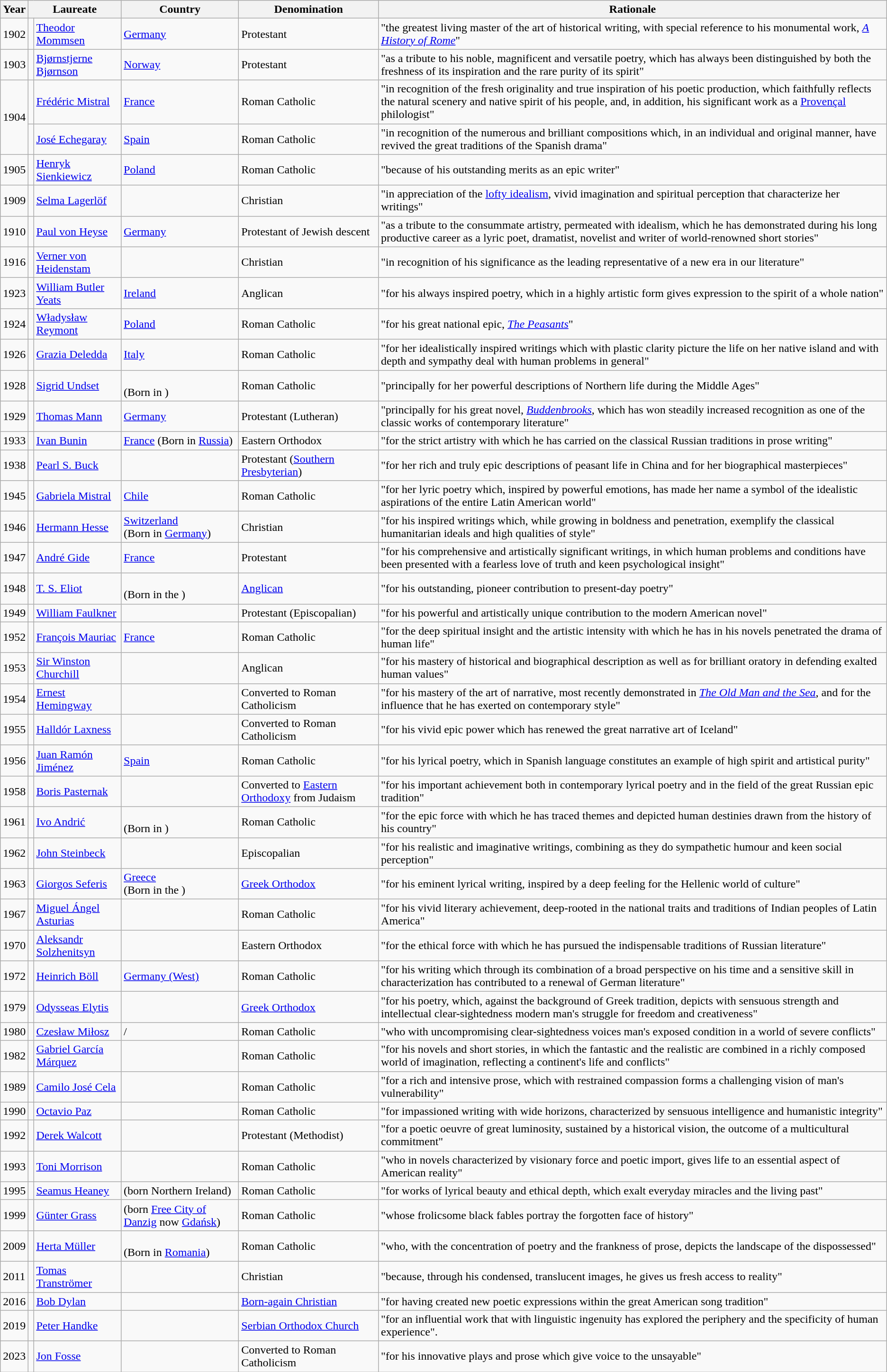<table align="center" class="wikitable">
<tr>
<th>Year</th>
<th colspan=2>Laureate</th>
<th>Country</th>
<th>Denomination</th>
<th>Rationale</th>
</tr>
<tr>
<td>1902</td>
<td></td>
<td><a href='#'>Theodor Mommsen</a></td>
<td> <a href='#'>Germany</a></td>
<td>Protestant</td>
<td>"the greatest living master of the art of historical writing, with special reference to his monumental work, <em><a href='#'>A History of Rome</a></em>"</td>
</tr>
<tr>
<td>1903</td>
<td></td>
<td><a href='#'>Bjørnstjerne Bjørnson</a></td>
<td> <a href='#'>Norway</a></td>
<td>Protestant</td>
<td>"as a tribute to his noble, magnificent and versatile poetry, which has always been distinguished by both the freshness of its inspiration and the rare purity of its spirit"</td>
</tr>
<tr>
<td rowspan="2">1904</td>
<td></td>
<td><a href='#'>Frédéric Mistral</a></td>
<td> <a href='#'>France</a></td>
<td>Roman Catholic</td>
<td>"in recognition of the fresh originality and true inspiration of his poetic production, which faithfully reflects the natural scenery and native spirit of his people, and, in addition, his significant work as a <a href='#'>Provençal</a> philologist"</td>
</tr>
<tr>
<td></td>
<td><a href='#'>José Echegaray</a></td>
<td> <a href='#'>Spain</a></td>
<td>Roman Catholic</td>
<td>"in recognition of the numerous and brilliant compositions which, in an individual and original manner, have revived the great traditions of the Spanish drama"</td>
</tr>
<tr>
<td>1905</td>
<td></td>
<td><a href='#'>Henryk Sienkiewicz</a></td>
<td> <a href='#'>Poland</a></td>
<td>Roman Catholic</td>
<td>"because of his outstanding merits as an epic writer"</td>
</tr>
<tr>
<td>1909</td>
<td></td>
<td><a href='#'>Selma Lagerlöf</a></td>
<td></td>
<td>Christian</td>
<td>"in appreciation of the <a href='#'>lofty idealism</a>, vivid imagination and spiritual perception that characterize her writings"</td>
</tr>
<tr>
<td>1910</td>
<td></td>
<td><a href='#'>Paul von Heyse</a></td>
<td> <a href='#'>Germany</a></td>
<td>Protestant of Jewish descent</td>
<td>"as a tribute to the consummate artistry, permeated with idealism, which he has demonstrated during his long productive career as a lyric poet, dramatist, novelist and writer of world-renowned short stories"</td>
</tr>
<tr>
<td>1916</td>
<td></td>
<td><a href='#'>Verner von Heidenstam</a></td>
<td></td>
<td>Christian</td>
<td>"in recognition of his significance as the leading representative of a new era in our literature"</td>
</tr>
<tr>
<td>1923</td>
<td></td>
<td><a href='#'>William Butler Yeats</a></td>
<td data-sort-value="Ireland"> <a href='#'>Ireland</a></td>
<td>Anglican</td>
<td>"for his always inspired poetry, which in a highly artistic form gives expression to the spirit of a whole nation"</td>
</tr>
<tr>
<td>1924</td>
<td></td>
<td><a href='#'>Władysław Reymont</a></td>
<td data-sort-value="Poland"> <a href='#'>Poland</a></td>
<td>Roman Catholic</td>
<td>"for his great national epic, <em><a href='#'>The Peasants</a></em>"</td>
</tr>
<tr>
<td>1926</td>
<td></td>
<td><a href='#'>Grazia Deledda</a></td>
<td data-sort-value="Italy"> <a href='#'>Italy</a></td>
<td>Roman Catholic</td>
<td>"for her idealistically inspired writings which with plastic clarity picture the life on her native island and with depth and sympathy deal with human problems in general"</td>
</tr>
<tr>
<td>1928</td>
<td></td>
<td><a href='#'>Sigrid Undset</a></td>
<td data-sort-value="Norway"> <br> (Born in )</td>
<td>Roman Catholic</td>
<td>"principally for her powerful descriptions of Northern life during the Middle Ages"</td>
</tr>
<tr>
<td>1929</td>
<td></td>
<td><a href='#'>Thomas Mann</a></td>
<td data-sort-value="Germany"> <a href='#'>Germany</a></td>
<td>Protestant (Lutheran)</td>
<td>"principally for his great novel, <em><a href='#'>Buddenbrooks</a></em>, which has won steadily increased recognition as one of the classic works of contemporary literature"</td>
</tr>
<tr>
<td>1933</td>
<td></td>
<td><a href='#'>Ivan Bunin</a></td>
<td data-sort-value="France"> <a href='#'>France</a> (Born in  <a href='#'>Russia</a>)</td>
<td>Eastern Orthodox</td>
<td>"for the strict artistry with which he has carried on the classical Russian traditions in prose writing"</td>
</tr>
<tr>
<td>1938</td>
<td></td>
<td><a href='#'>Pearl S. Buck</a></td>
<td></td>
<td>Protestant (<a href='#'>Southern Presbyterian</a>)</td>
<td>"for her rich and truly epic descriptions of peasant life in China and for her biographical masterpieces"</td>
</tr>
<tr>
<td>1945</td>
<td></td>
<td><a href='#'>Gabriela Mistral</a></td>
<td data-sort-value="Chile"> <a href='#'>Chile</a></td>
<td>Roman Catholic</td>
<td>"for her lyric poetry which, inspired by powerful emotions, has made her name a symbol of the idealistic aspirations of the entire Latin American world"</td>
</tr>
<tr>
<td>1946</td>
<td></td>
<td><a href='#'>Hermann Hesse</a></td>
<td data-sort-value="Switzerland"> <a href='#'>Switzerland</a> <br> (Born in  <a href='#'>Germany</a>)</td>
<td>Christian</td>
<td>"for his inspired writings which, while growing in boldness and penetration, exemplify the classical humanitarian ideals and high qualities of style"</td>
</tr>
<tr>
<td>1947</td>
<td></td>
<td><a href='#'>André Gide</a></td>
<td data-sort-value="France"> <a href='#'>France</a></td>
<td>Protestant</td>
<td>"for his comprehensive and artistically significant writings, in which human problems and conditions have been presented with a fearless love of truth and keen psychological insight"</td>
</tr>
<tr>
<td>1948</td>
<td></td>
<td><a href='#'>T. S. Eliot</a></td>
<td data-sort-value="United Kingdom"> <br> (Born in the )</td>
<td><a href='#'>Anglican</a></td>
<td>"for his outstanding, pioneer contribution to present-day poetry"</td>
</tr>
<tr>
<td>1949</td>
<td></td>
<td><a href='#'>William Faulkner</a></td>
<td></td>
<td>Protestant (Episcopalian)</td>
<td>"for his powerful and artistically unique contribution to the modern American novel"</td>
</tr>
<tr>
<td>1952</td>
<td></td>
<td><a href='#'>François Mauriac</a></td>
<td data-sort-value="France"> <a href='#'>France</a></td>
<td>Roman Catholic</td>
<td>"for the deep spiritual insight and the artistic intensity with which he has in his novels penetrated the drama of human life"</td>
</tr>
<tr>
<td>1953</td>
<td></td>
<td><a href='#'>Sir Winston Churchill</a></td>
<td></td>
<td>Anglican</td>
<td>"for his mastery of historical and biographical description as well as for brilliant oratory in defending exalted human values"</td>
</tr>
<tr>
<td>1954</td>
<td></td>
<td><a href='#'>Ernest Hemingway</a></td>
<td></td>
<td>Converted to Roman Catholicism</td>
<td>"for his mastery of the art of narrative, most recently demonstrated in <em><a href='#'>The Old Man and the Sea</a></em>, and for the influence that he has exerted on contemporary style"</td>
</tr>
<tr>
<td>1955</td>
<td></td>
<td><a href='#'>Halldór Laxness</a></td>
<td></td>
<td>Converted to Roman Catholicism</td>
<td>"for his vivid epic power which has renewed the great narrative art of Iceland"</td>
</tr>
<tr>
<td>1956</td>
<td></td>
<td><a href='#'>Juan Ramón Jiménez</a></td>
<td> <a href='#'>Spain</a></td>
<td>Roman Catholic</td>
<td>"for his lyrical poetry, which in Spanish language constitutes an example of high spirit and artistical purity"</td>
</tr>
<tr>
<td>1958</td>
<td></td>
<td><a href='#'>Boris Pasternak</a></td>
<td></td>
<td>Converted to <a href='#'>Eastern Orthodoxy</a> from Judaism</td>
<td>"for his important achievement both in contemporary lyrical poetry and in the field of the great Russian epic tradition"</td>
</tr>
<tr>
<td>1961</td>
<td></td>
<td><a href='#'>Ivo Andrić</a></td>
<td><br> (Born in )</td>
<td>Roman Catholic</td>
<td>"for the epic force with which he has traced themes and depicted human destinies drawn from the history of his country"</td>
</tr>
<tr>
<td>1962</td>
<td></td>
<td><a href='#'>John Steinbeck</a></td>
<td></td>
<td>Episcopalian</td>
<td>"for his realistic and imaginative writings, combining as they do sympathetic humour and keen social perception"</td>
</tr>
<tr>
<td>1963</td>
<td></td>
<td><a href='#'>Giorgos Seferis</a></td>
<td data-sort-value="Greece"> <a href='#'>Greece</a> <br> (Born in the )</td>
<td><a href='#'>Greek Orthodox</a></td>
<td>"for his eminent lyrical writing, inspired by a deep feeling for the Hellenic world of culture"</td>
</tr>
<tr>
<td>1967</td>
<td></td>
<td><a href='#'>Miguel Ángel Asturias</a></td>
<td></td>
<td>Roman Catholic</td>
<td>"for his vivid literary achievement, deep-rooted in the national traits and traditions of Indian peoples of Latin America"</td>
</tr>
<tr>
<td>1970</td>
<td></td>
<td><a href='#'>Aleksandr Solzhenitsyn</a></td>
<td></td>
<td>Eastern Orthodox</td>
<td>"for the ethical force with which he has pursued the indispensable traditions of Russian literature"</td>
</tr>
<tr>
<td>1972</td>
<td></td>
<td><a href='#'>Heinrich Böll</a></td>
<td data-sort-value="Germany"> <a href='#'>Germany (West)</a></td>
<td>Roman Catholic</td>
<td>"for his writing which through its combination of a broad perspective on his time and a sensitive skill in characterization has contributed to a renewal of German literature"</td>
</tr>
<tr>
<td>1979</td>
<td></td>
<td><a href='#'>Odysseas Elytis</a></td>
<td></td>
<td><a href='#'>Greek Orthodox</a></td>
<td>"for his poetry, which, against the background of Greek tradition, depicts with sensuous strength and intellectual clear-sightedness modern man's struggle for freedom and creativeness"</td>
</tr>
<tr>
<td>1980</td>
<td></td>
<td><a href='#'>Czesław Miłosz</a></td>
<td>/</td>
<td>Roman Catholic</td>
<td>"who with uncompromising clear-sightedness voices man's exposed condition in a world of severe conflicts"</td>
</tr>
<tr>
<td>1982</td>
<td></td>
<td><a href='#'>Gabriel García Márquez</a></td>
<td></td>
<td>Roman Catholic</td>
<td>"for his novels and short stories, in which the fantastic and the realistic are combined in a richly composed world of imagination, reflecting a continent's life and conflicts"</td>
</tr>
<tr>
<td>1989</td>
<td></td>
<td><a href='#'>Camilo José Cela</a></td>
<td></td>
<td>Roman Catholic</td>
<td>"for a rich and intensive prose, which with restrained compassion forms a challenging vision of man's vulnerability"</td>
</tr>
<tr>
<td>1990</td>
<td></td>
<td><a href='#'>Octavio Paz</a></td>
<td></td>
<td>Roman Catholic</td>
<td>"for impassioned writing with wide horizons, characterized by sensuous intelligence and humanistic integrity"</td>
</tr>
<tr>
<td>1992</td>
<td></td>
<td><a href='#'>Derek Walcott</a></td>
<td></td>
<td>Protestant (Methodist)</td>
<td>"for a poetic oeuvre of great luminosity, sustained by a historical vision, the outcome of a multicultural commitment"</td>
</tr>
<tr>
<td>1993</td>
<td></td>
<td><a href='#'>Toni Morrison</a></td>
<td></td>
<td>Roman Catholic</td>
<td>"who in novels characterized by visionary force and poetic import, gives life to an essential aspect of American reality"</td>
</tr>
<tr>
<td>1995</td>
<td></td>
<td><a href='#'>Seamus Heaney</a></td>
<td> (born Northern Ireland)</td>
<td>Roman Catholic</td>
<td>"for works of lyrical beauty and ethical depth, which exalt everyday miracles and the living past"</td>
</tr>
<tr>
<td>1999</td>
<td></td>
<td><a href='#'>Günter Grass</a></td>
<td> (born <a href='#'>Free City of Danzig</a> now <a href='#'>Gdańsk</a>)</td>
<td>Roman Catholic</td>
<td>"whose frolicsome black fables portray the forgotten face of history"</td>
</tr>
<tr>
<td>2009</td>
<td></td>
<td><a href='#'>Herta Müller</a></td>
<td data-sort-value="Germany"><br>(Born in  <a href='#'>Romania</a>)</td>
<td>Roman Catholic</td>
<td>"who, with the concentration of poetry and the frankness of prose, depicts the landscape of the dispossessed"</td>
</tr>
<tr>
<td>2011</td>
<td></td>
<td><a href='#'>Tomas Tranströmer</a></td>
<td></td>
<td>Christian</td>
<td>"because, through his condensed, translucent images, he gives us fresh access to reality"</td>
</tr>
<tr>
<td>2016</td>
<td></td>
<td><a href='#'>Bob Dylan</a></td>
<td></td>
<td><a href='#'>Born-again Christian</a></td>
<td>"for having created new poetic expressions within the great American song tradition"</td>
</tr>
<tr>
<td>2019</td>
<td></td>
<td><a href='#'>Peter Handke</a></td>
<td></td>
<td><a href='#'>Serbian Orthodox Church</a></td>
<td>"for an influential work that with linguistic ingenuity has explored the periphery and the specificity of human experience".</td>
</tr>
<tr>
<td>2023</td>
<td></td>
<td><a href='#'>Jon Fosse</a></td>
<td></td>
<td>Converted to Roman Catholicism</td>
<td>"for his innovative plays and prose which give voice to the unsayable"</td>
</tr>
</table>
